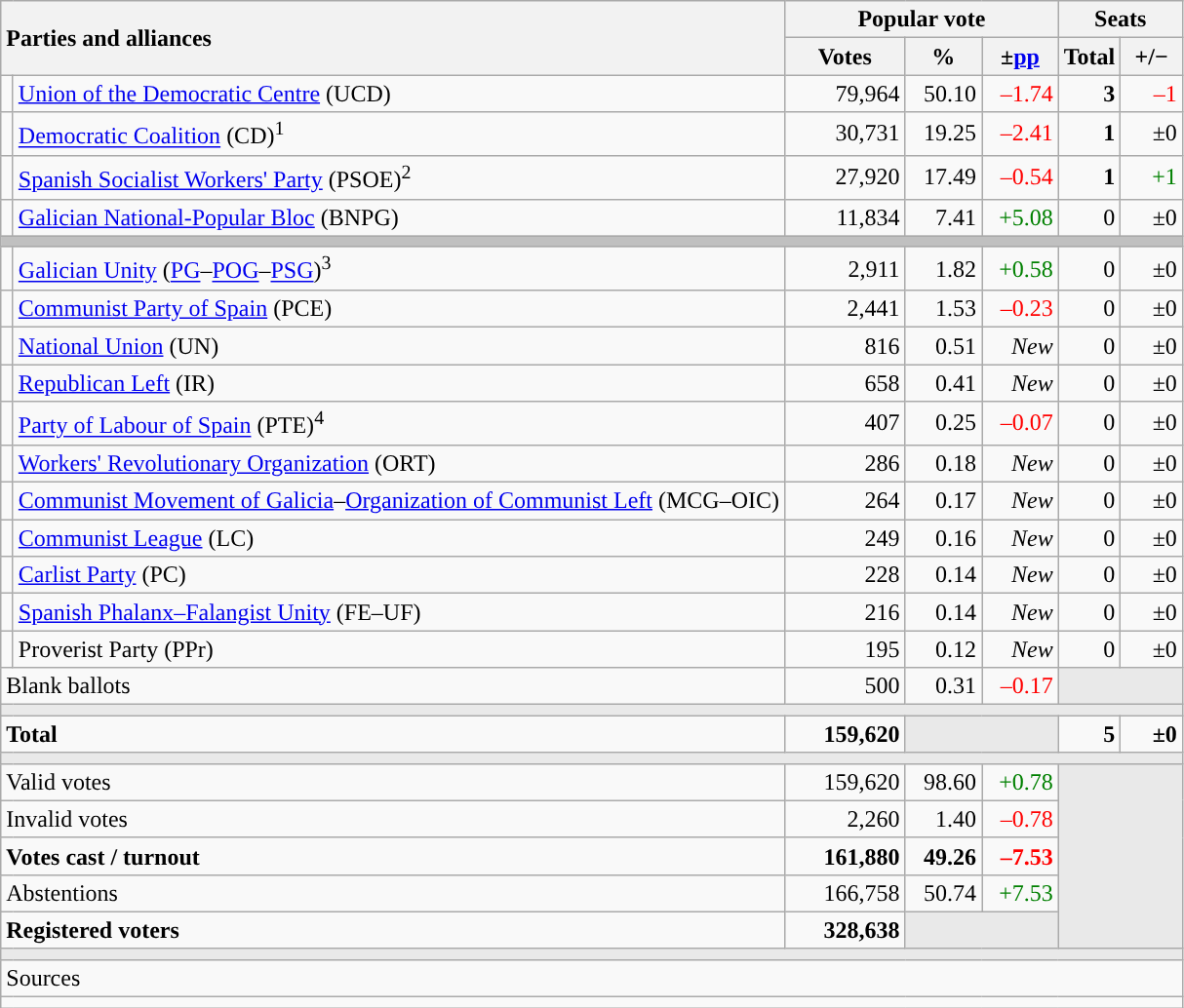<table class="wikitable" style="text-align:right;">
<tr>
<th style="text-align:left;" rowspan="2" colspan="2" width="525">Parties and alliances</th>
<th colspan="3">Popular vote</th>
<th colspan="2">Seats</th>
</tr>
<tr>
<th width="75">Votes</th>
<th width="45">%</th>
<th width="45">±<a href='#'>pp</a></th>
<th width="35">Total</th>
<th width="35">+/−</th>
</tr>
<tr>
<td width="1" style="color:inherit;background:"></td>
<td align="left"><a href='#'>Union of the Democratic Centre</a> (UCD)</td>
<td>79,964</td>
<td>50.10</td>
<td style="color:red;">–1.74</td>
<td><strong>3</strong></td>
<td style="color:red;">–1</td>
</tr>
<tr>
<td style="color:inherit;background:"></td>
<td align="left"><a href='#'>Democratic Coalition</a> (CD)<sup>1</sup></td>
<td>30,731</td>
<td>19.25</td>
<td style="color:red;">–2.41</td>
<td><strong>1</strong></td>
<td>±0</td>
</tr>
<tr>
<td style="color:inherit;background:"></td>
<td align="left"><a href='#'>Spanish Socialist Workers' Party</a> (PSOE)<sup>2</sup></td>
<td>27,920</td>
<td>17.49</td>
<td style="color:red;">–0.54</td>
<td><strong>1</strong></td>
<td style="color:green;">+1</td>
</tr>
<tr>
<td style="color:inherit;background:"></td>
<td align="left"><a href='#'>Galician National-Popular Bloc</a> (BNPG)</td>
<td>11,834</td>
<td>7.41</td>
<td style="color:green;">+5.08</td>
<td>0</td>
<td>±0</td>
</tr>
<tr>
<td colspan="7" bgcolor="#C0C0C0"></td>
</tr>
<tr>
<td style="color:inherit;background:"></td>
<td align="left"><a href='#'>Galician Unity</a> (<a href='#'>PG</a>–<a href='#'>POG</a>–<a href='#'>PSG</a>)<sup>3</sup></td>
<td>2,911</td>
<td>1.82</td>
<td style="color:green;">+0.58</td>
<td>0</td>
<td>±0</td>
</tr>
<tr>
<td style="color:inherit;background:"></td>
<td align="left"><a href='#'>Communist Party of Spain</a> (PCE)</td>
<td>2,441</td>
<td>1.53</td>
<td style="color:red;">–0.23</td>
<td>0</td>
<td>±0</td>
</tr>
<tr>
<td style="color:inherit;background:"></td>
<td align="left"><a href='#'>National Union</a> (UN)</td>
<td>816</td>
<td>0.51</td>
<td><em>New</em></td>
<td>0</td>
<td>±0</td>
</tr>
<tr>
<td style="color:inherit;background:"></td>
<td align="left"><a href='#'>Republican Left</a> (IR)</td>
<td>658</td>
<td>0.41</td>
<td><em>New</em></td>
<td>0</td>
<td>±0</td>
</tr>
<tr>
<td style="color:inherit;background:"></td>
<td align="left"><a href='#'>Party of Labour of Spain</a> (PTE)<sup>4</sup></td>
<td>407</td>
<td>0.25</td>
<td style="color:red;">–0.07</td>
<td>0</td>
<td>±0</td>
</tr>
<tr>
<td style="color:inherit;background:"></td>
<td align="left"><a href='#'>Workers' Revolutionary Organization</a> (ORT)</td>
<td>286</td>
<td>0.18</td>
<td><em>New</em></td>
<td>0</td>
<td>±0</td>
</tr>
<tr>
<td style="color:inherit;background:"></td>
<td align="left"><a href='#'>Communist Movement of Galicia</a>–<a href='#'>Organization of Communist Left</a> (MCG–OIC)</td>
<td>264</td>
<td>0.17</td>
<td><em>New</em></td>
<td>0</td>
<td>±0</td>
</tr>
<tr>
<td style="color:inherit;background:"></td>
<td align="left"><a href='#'>Communist League</a> (LC)</td>
<td>249</td>
<td>0.16</td>
<td><em>New</em></td>
<td>0</td>
<td>±0</td>
</tr>
<tr>
<td style="color:inherit;background:"></td>
<td align="left"><a href='#'>Carlist Party</a> (PC)</td>
<td>228</td>
<td>0.14</td>
<td><em>New</em></td>
<td>0</td>
<td>±0</td>
</tr>
<tr>
<td style="color:inherit;background:"></td>
<td align="left"><a href='#'>Spanish Phalanx–Falangist Unity</a> (FE–UF)</td>
<td>216</td>
<td>0.14</td>
<td><em>New</em></td>
<td>0</td>
<td>±0</td>
</tr>
<tr>
<td style="color:inherit;background:"></td>
<td align="left">Proverist Party (PPr)</td>
<td>195</td>
<td>0.12</td>
<td><em>New</em></td>
<td>0</td>
<td>±0</td>
</tr>
<tr>
<td align="left" colspan="2">Blank ballots</td>
<td>500</td>
<td>0.31</td>
<td style="color:red;">–0.17</td>
<td bgcolor="#E9E9E9" colspan="2"></td>
</tr>
<tr>
<td colspan="7" bgcolor="#E9E9E9"></td>
</tr>
<tr style="font-weight:bold;">
<td align="left" colspan="2">Total</td>
<td>159,620</td>
<td bgcolor="#E9E9E9" colspan="2"></td>
<td>5</td>
<td>±0</td>
</tr>
<tr>
<td colspan="7" bgcolor="#E9E9E9"></td>
</tr>
<tr>
<td align="left" colspan="2">Valid votes</td>
<td>159,620</td>
<td>98.60</td>
<td style="color:green;">+0.78</td>
<td bgcolor="#E9E9E9" colspan="2" rowspan="5"></td>
</tr>
<tr>
<td align="left" colspan="2">Invalid votes</td>
<td>2,260</td>
<td>1.40</td>
<td style="color:red;">–0.78</td>
</tr>
<tr style="font-weight:bold;">
<td align="left" colspan="2">Votes cast / turnout</td>
<td>161,880</td>
<td>49.26</td>
<td style="color:red;">–7.53</td>
</tr>
<tr>
<td align="left" colspan="2">Abstentions</td>
<td>166,758</td>
<td>50.74</td>
<td style="color:green;">+7.53</td>
</tr>
<tr style="font-weight:bold;">
<td align="left" colspan="2">Registered voters</td>
<td>328,638</td>
<td bgcolor="#E9E9E9" colspan="2"></td>
</tr>
<tr>
<td colspan="7" bgcolor="#E9E9E9"></td>
</tr>
<tr>
<td align="left" colspan="7">Sources</td>
</tr>
<tr>
<td colspan="7" style="text-align:left; max-width:790px;"></td>
</tr>
</table>
